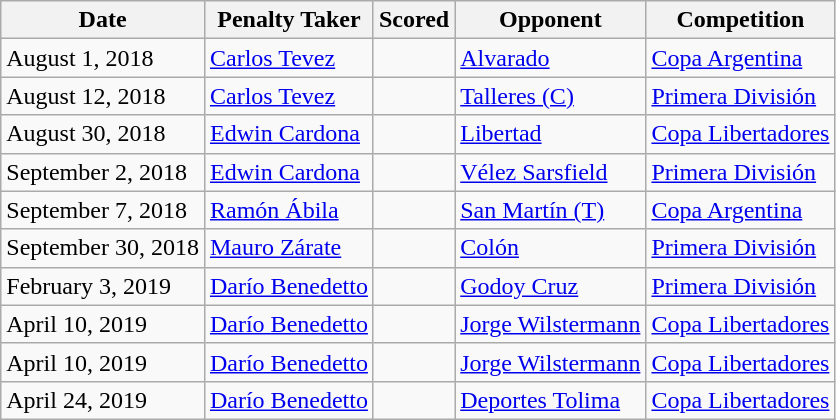<table class="wikitable">
<tr>
<th>Date</th>
<th>Penalty Taker</th>
<th>Scored</th>
<th>Opponent</th>
<th>Competition</th>
</tr>
<tr>
<td>August 1, 2018</td>
<td><a href='#'>Carlos Tevez</a></td>
<td></td>
<td><a href='#'>Alvarado</a></td>
<td><a href='#'>Copa Argentina</a></td>
</tr>
<tr>
<td>August 12, 2018</td>
<td><a href='#'>Carlos Tevez</a></td>
<td></td>
<td><a href='#'>Talleres (C)</a></td>
<td><a href='#'>Primera División</a></td>
</tr>
<tr>
<td>August 30, 2018</td>
<td><a href='#'>Edwin Cardona</a></td>
<td></td>
<td><a href='#'>Libertad</a></td>
<td><a href='#'>Copa Libertadores</a></td>
</tr>
<tr>
<td>September 2, 2018</td>
<td><a href='#'>Edwin Cardona</a></td>
<td></td>
<td><a href='#'>Vélez Sarsfield</a></td>
<td><a href='#'>Primera División</a></td>
</tr>
<tr>
<td>September 7, 2018</td>
<td><a href='#'>Ramón Ábila</a></td>
<td></td>
<td><a href='#'>San Martín (T)</a></td>
<td><a href='#'>Copa Argentina</a></td>
</tr>
<tr>
<td>September 30, 2018</td>
<td><a href='#'>Mauro Zárate</a></td>
<td></td>
<td><a href='#'>Colón</a></td>
<td><a href='#'>Primera División</a></td>
</tr>
<tr>
<td>February 3, 2019</td>
<td><a href='#'>Darío Benedetto</a></td>
<td></td>
<td><a href='#'>Godoy Cruz</a></td>
<td><a href='#'>Primera División</a></td>
</tr>
<tr>
<td>April 10, 2019</td>
<td><a href='#'>Darío Benedetto</a></td>
<td></td>
<td><a href='#'>Jorge Wilstermann</a></td>
<td><a href='#'>Copa Libertadores</a></td>
</tr>
<tr>
<td>April 10, 2019</td>
<td><a href='#'>Darío Benedetto</a></td>
<td></td>
<td><a href='#'>Jorge Wilstermann</a></td>
<td><a href='#'>Copa Libertadores</a></td>
</tr>
<tr>
<td>April 24, 2019</td>
<td><a href='#'>Darío Benedetto</a></td>
<td></td>
<td><a href='#'>Deportes Tolima</a></td>
<td><a href='#'>Copa Libertadores</a></td>
</tr>
</table>
